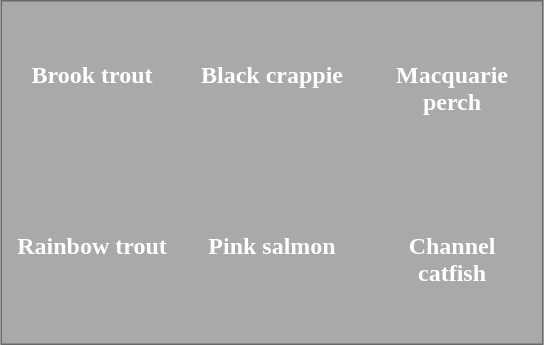<table style="background:darkgray; border:1px solid dimgray;color:white" border="0" height="230" align="center" valign="bottom" cellpadding=10px cellspacing=0px>
<tr align="center">
<td></td>
<td></td>
<td></td>
</tr>
<tr align="center" valign="top">
<td width="100"><strong>Brook trout</strong></td>
<td width="100"><strong>Black crappie</strong></td>
<td width="100"><strong>Macquarie perch</strong></td>
</tr>
<tr align="center">
<td></td>
<td></td>
<td></td>
</tr>
<tr align="center" valign="top">
<td width="100"><strong>Rainbow trout</strong></td>
<td width="100"><strong>Pink salmon</strong></td>
<td width="100"><strong>Channel catfish</strong></td>
</tr>
</table>
